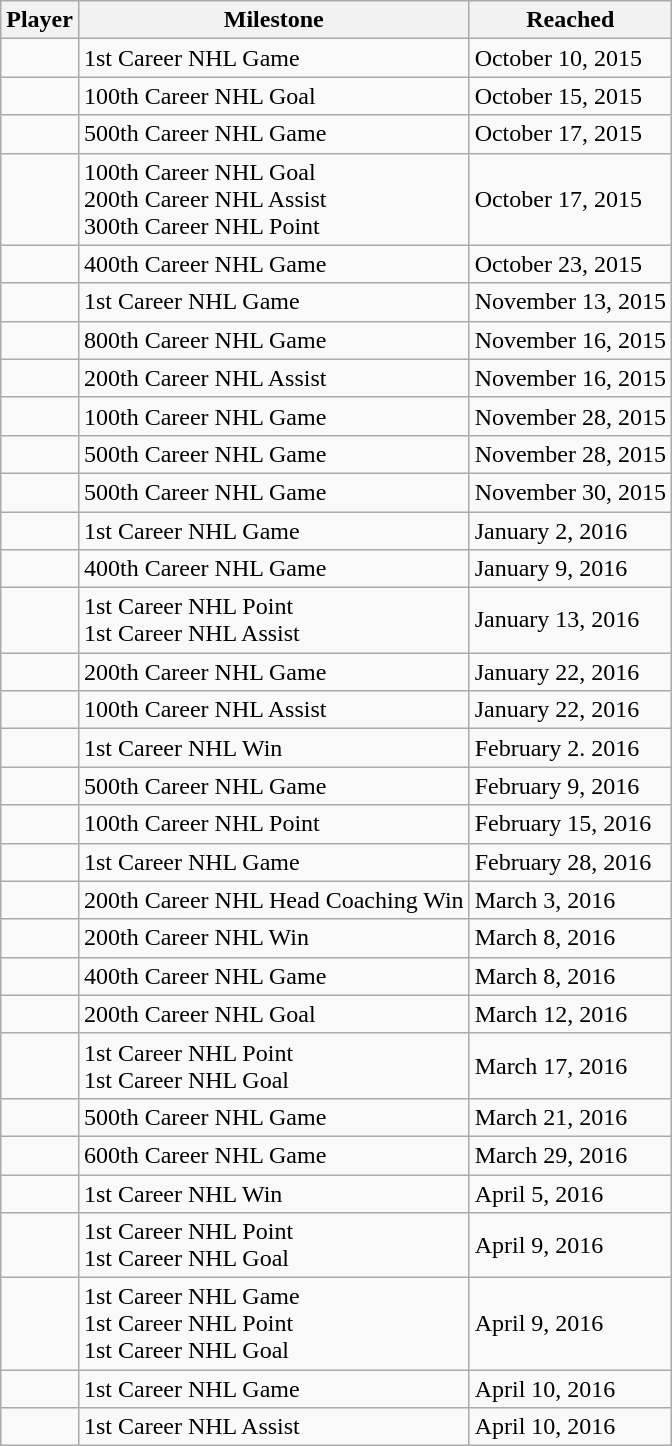<table class="wikitable">
<tr align=center>
<th scope="col">Player</th>
<th scope="col">Milestone</th>
<th scope="col" data-sort-type="date">Reached</th>
</tr>
<tr>
<td></td>
<td>1st Career NHL Game</td>
<td>October 10, 2015</td>
</tr>
<tr>
<td></td>
<td>100th Career NHL Goal</td>
<td>October 15, 2015</td>
</tr>
<tr>
<td></td>
<td>500th Career NHL Game</td>
<td>October 17, 2015</td>
</tr>
<tr>
<td></td>
<td>100th Career NHL Goal<br>200th Career NHL Assist<br>300th Career NHL Point</td>
<td>October 17, 2015</td>
</tr>
<tr>
<td></td>
<td>400th Career NHL Game</td>
<td>October 23, 2015</td>
</tr>
<tr>
<td></td>
<td>1st Career NHL Game</td>
<td>November 13, 2015</td>
</tr>
<tr>
<td></td>
<td>800th Career NHL Game</td>
<td>November 16, 2015</td>
</tr>
<tr>
<td></td>
<td>200th Career NHL Assist</td>
<td>November 16, 2015</td>
</tr>
<tr>
<td></td>
<td>100th Career NHL Game</td>
<td>November 28, 2015</td>
</tr>
<tr>
<td></td>
<td>500th Career NHL Game</td>
<td>November 28, 2015</td>
</tr>
<tr>
<td></td>
<td>500th Career NHL Game</td>
<td>November 30, 2015</td>
</tr>
<tr>
<td></td>
<td>1st Career NHL Game</td>
<td>January 2, 2016</td>
</tr>
<tr>
<td></td>
<td>400th Career NHL Game</td>
<td>January 9, 2016</td>
</tr>
<tr>
<td></td>
<td>1st Career NHL Point<br>1st Career NHL Assist</td>
<td>January 13, 2016</td>
</tr>
<tr>
<td></td>
<td>200th Career NHL Game</td>
<td>January 22, 2016</td>
</tr>
<tr>
<td></td>
<td>100th Career NHL Assist</td>
<td>January 22, 2016</td>
</tr>
<tr>
<td></td>
<td>1st Career NHL Win</td>
<td>February 2. 2016</td>
</tr>
<tr>
<td></td>
<td>500th Career NHL Game</td>
<td>February 9, 2016</td>
</tr>
<tr>
<td></td>
<td>100th Career NHL Point</td>
<td>February 15, 2016</td>
</tr>
<tr>
<td></td>
<td>1st Career NHL Game</td>
<td>February 28, 2016</td>
</tr>
<tr>
<td></td>
<td>200th Career NHL Head Coaching Win</td>
<td>March 3, 2016</td>
</tr>
<tr>
<td></td>
<td>200th Career NHL Win</td>
<td>March 8, 2016</td>
</tr>
<tr>
<td></td>
<td>400th Career NHL Game</td>
<td>March 8, 2016</td>
</tr>
<tr>
<td></td>
<td>200th Career NHL Goal</td>
<td>March 12, 2016</td>
</tr>
<tr>
<td></td>
<td>1st Career NHL Point<br>1st Career NHL Goal</td>
<td>March 17, 2016</td>
</tr>
<tr>
<td></td>
<td>500th Career NHL Game</td>
<td>March 21, 2016</td>
</tr>
<tr>
<td></td>
<td>600th Career NHL Game</td>
<td>March 29, 2016</td>
</tr>
<tr>
<td></td>
<td>1st Career NHL Win</td>
<td>April 5, 2016</td>
</tr>
<tr>
<td></td>
<td>1st Career NHL Point<br>1st Career NHL Goal</td>
<td>April 9, 2016</td>
</tr>
<tr>
<td></td>
<td>1st Career NHL Game<br>1st Career NHL Point<br>1st Career NHL Goal</td>
<td>April 9, 2016</td>
</tr>
<tr>
<td></td>
<td>1st Career NHL Game</td>
<td>April 10, 2016</td>
</tr>
<tr>
<td></td>
<td>1st Career NHL Assist</td>
<td>April 10, 2016</td>
</tr>
</table>
